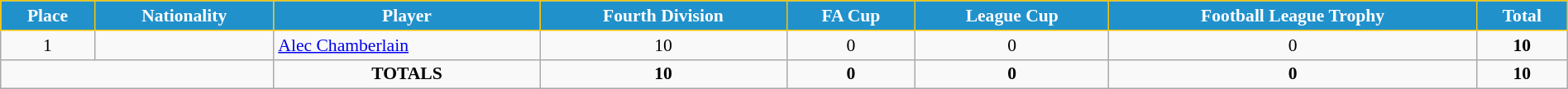<table class="wikitable" style="text-align:center; font-size:90%; width:100%;">
<tr>
<th style="background:#2191CC; color:white; border:1px solid #F7C408; text-align:center;">Place</th>
<th style="background:#2191CC; color:white; border:1px solid #F7C408; text-align:center;">Nationality</th>
<th style="background:#2191CC; color:white; border:1px solid #F7C408; text-align:center;">Player</th>
<th style="background:#2191CC; color:white; border:1px solid #F7C408; text-align:center;">Fourth Division</th>
<th style="background:#2191CC; color:white; border:1px solid #F7C408; text-align:center;">FA Cup</th>
<th style="background:#2191CC; color:white; border:1px solid #F7C408; text-align:center;">League Cup</th>
<th style="background:#2191CC; color:white; border:1px solid #F7C408; text-align:center;">Football League Trophy</th>
<th style="background:#2191CC; color:white; border:1px solid #F7C408; text-align:center;">Total</th>
</tr>
<tr>
<td>1</td>
<td></td>
<td align="left"><a href='#'>Alec Chamberlain</a></td>
<td>10</td>
<td>0</td>
<td>0</td>
<td>0</td>
<td><strong>10</strong></td>
</tr>
<tr>
<td colspan="2"></td>
<td><strong>TOTALS</strong></td>
<td><strong>10</strong></td>
<td><strong>0</strong></td>
<td><strong>0</strong></td>
<td><strong>0</strong></td>
<td><strong>10</strong></td>
</tr>
</table>
